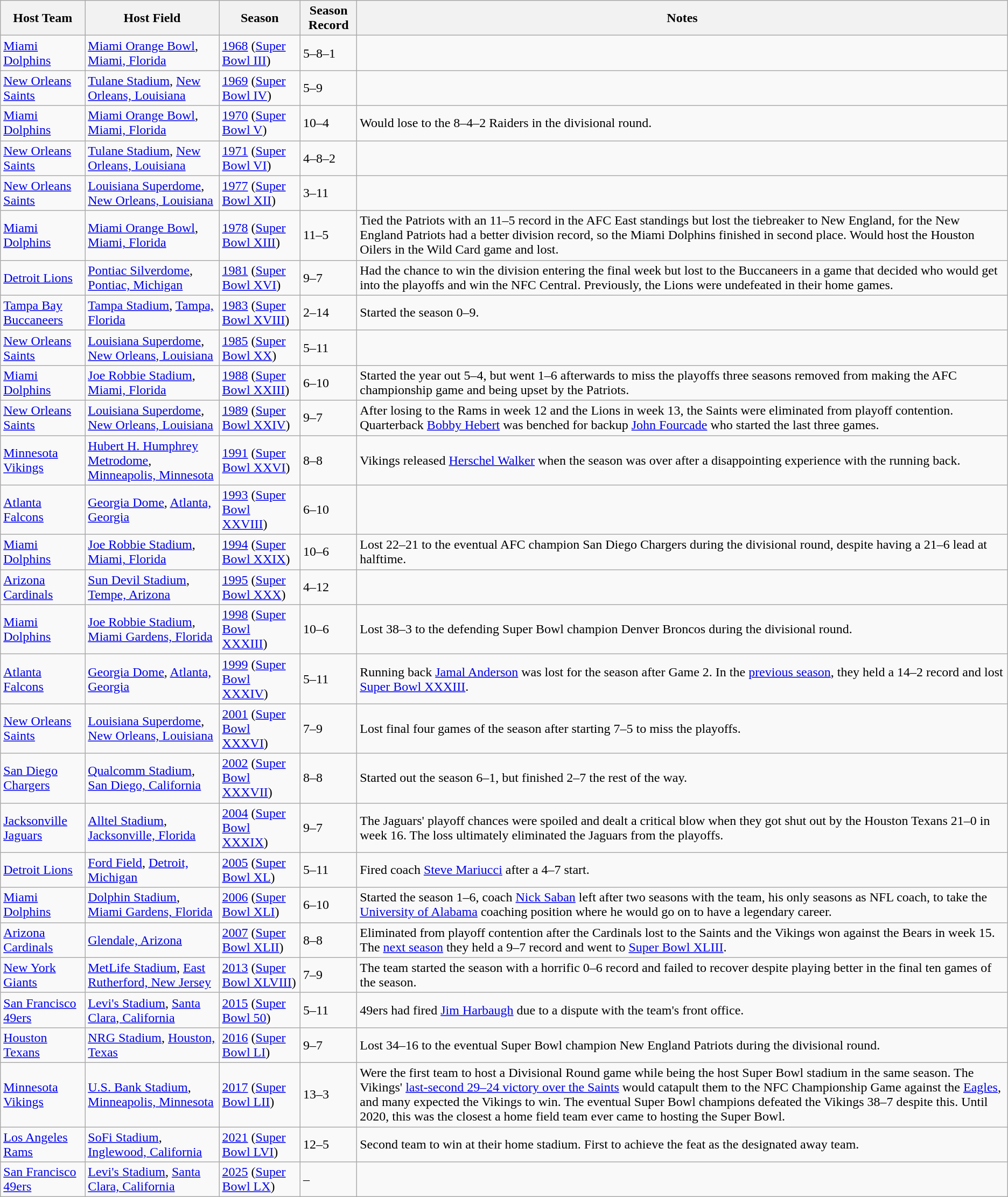<table class="wikitable">
<tr>
<th>Host Team</th>
<th>Host Field</th>
<th>Season</th>
<th>Season Record</th>
<th>Notes</th>
</tr>
<tr>
<td><a href='#'>Miami Dolphins</a></td>
<td><a href='#'>Miami Orange Bowl</a>, <a href='#'>Miami, Florida</a></td>
<td><a href='#'>1968</a> (<a href='#'>Super Bowl III</a>)</td>
<td>5–8–1</td>
<td></td>
</tr>
<tr>
<td><a href='#'>New Orleans Saints</a></td>
<td><a href='#'>Tulane Stadium</a>, <a href='#'>New Orleans, Louisiana</a></td>
<td><a href='#'>1969</a> (<a href='#'>Super Bowl IV</a>)</td>
<td>5–9</td>
<td></td>
</tr>
<tr>
<td><a href='#'>Miami Dolphins</a></td>
<td><a href='#'>Miami Orange Bowl</a>, <a href='#'>Miami, Florida</a></td>
<td><a href='#'>1970</a> (<a href='#'>Super Bowl V</a>)</td>
<td>10–4</td>
<td>Would lose to the 8–4–2 Raiders in the divisional round.</td>
</tr>
<tr>
<td><a href='#'>New Orleans Saints</a></td>
<td><a href='#'>Tulane Stadium</a>, <a href='#'>New Orleans, Louisiana</a></td>
<td><a href='#'>1971</a> (<a href='#'>Super Bowl VI</a>)</td>
<td>4–8–2</td>
<td></td>
</tr>
<tr>
<td><a href='#'>New Orleans Saints</a></td>
<td><a href='#'>Louisiana Superdome</a>, <a href='#'>New Orleans, Louisiana</a></td>
<td><a href='#'>1977</a> (<a href='#'>Super Bowl XII</a>)</td>
<td>3–11</td>
<td></td>
</tr>
<tr>
<td><a href='#'>Miami Dolphins</a></td>
<td><a href='#'>Miami Orange Bowl</a>, <a href='#'>Miami, Florida</a></td>
<td><a href='#'>1978</a> (<a href='#'>Super Bowl XIII</a>)</td>
<td>11–5</td>
<td>Tied the Patriots with an 11–5 record in the AFC East standings but lost the tiebreaker to New England, for the New England Patriots had a better division record, so the Miami Dolphins finished in second place. Would host the Houston Oilers in the Wild Card game and lost.</td>
</tr>
<tr>
<td><a href='#'>Detroit Lions</a></td>
<td><a href='#'>Pontiac Silverdome</a>, <a href='#'>Pontiac, Michigan</a></td>
<td><a href='#'>1981</a> (<a href='#'>Super Bowl XVI</a>)</td>
<td>9–7</td>
<td>Had the chance to win the division entering the final week but lost to the Buccaneers in a game that decided who would get into the playoffs and win the NFC Central. Previously, the Lions were undefeated in their home games.</td>
</tr>
<tr>
<td><a href='#'>Tampa Bay Buccaneers</a></td>
<td><a href='#'>Tampa Stadium</a>, <a href='#'>Tampa, Florida</a></td>
<td><a href='#'>1983</a> (<a href='#'>Super Bowl XVIII</a>)</td>
<td>2–14</td>
<td>Started the season 0–9.</td>
</tr>
<tr>
<td><a href='#'>New Orleans Saints</a></td>
<td><a href='#'>Louisiana Superdome</a>, <a href='#'>New Orleans, Louisiana</a></td>
<td><a href='#'>1985</a> (<a href='#'>Super Bowl XX</a>)</td>
<td>5–11</td>
<td></td>
</tr>
<tr>
<td><a href='#'>Miami Dolphins</a></td>
<td><a href='#'>Joe Robbie Stadium</a>, <a href='#'>Miami, Florida</a></td>
<td><a href='#'>1988</a> (<a href='#'>Super Bowl XXIII</a>)</td>
<td>6–10</td>
<td>Started the year out 5–4, but went 1–6 afterwards to miss the playoffs three seasons removed from making the AFC championship game and being upset by the Patriots.</td>
</tr>
<tr>
<td><a href='#'>New Orleans Saints</a></td>
<td><a href='#'>Louisiana Superdome</a>, <a href='#'>New Orleans, Louisiana</a></td>
<td><a href='#'>1989</a> (<a href='#'>Super Bowl XXIV</a>)</td>
<td>9–7</td>
<td>After losing to the Rams in week 12 and the Lions in week 13, the Saints were eliminated from playoff contention. Quarterback <a href='#'>Bobby Hebert</a> was benched for backup <a href='#'>John Fourcade</a> who started the last three games.</td>
</tr>
<tr>
<td><a href='#'>Minnesota Vikings</a></td>
<td><a href='#'>Hubert H. Humphrey Metrodome</a>, <a href='#'>Minneapolis, Minnesota</a></td>
<td><a href='#'>1991</a> (<a href='#'>Super Bowl XXVI</a>)</td>
<td>8–8</td>
<td>Vikings released <a href='#'>Herschel Walker</a> when the season was over after a disappointing experience with the running back.</td>
</tr>
<tr>
<td><a href='#'>Atlanta Falcons</a></td>
<td><a href='#'>Georgia Dome</a>, <a href='#'>Atlanta, Georgia</a></td>
<td><a href='#'>1993</a> (<a href='#'>Super Bowl XXVIII</a>)</td>
<td>6–10</td>
<td></td>
</tr>
<tr>
<td><a href='#'>Miami Dolphins</a></td>
<td><a href='#'>Joe Robbie Stadium</a>, <a href='#'>Miami, Florida</a></td>
<td><a href='#'>1994</a> (<a href='#'>Super Bowl XXIX</a>)</td>
<td>10–6</td>
<td>Lost 22–21 to the eventual AFC champion San Diego Chargers during the divisional round, despite having a 21–6 lead at halftime.</td>
</tr>
<tr>
<td><a href='#'>Arizona Cardinals</a></td>
<td><a href='#'>Sun Devil Stadium</a>, <a href='#'>Tempe, Arizona</a></td>
<td><a href='#'>1995</a> (<a href='#'>Super Bowl XXX</a>)</td>
<td>4–12</td>
<td></td>
</tr>
<tr>
<td><a href='#'>Miami Dolphins</a></td>
<td><a href='#'>Joe Robbie Stadium</a>, <a href='#'>Miami Gardens, Florida</a></td>
<td><a href='#'>1998</a> (<a href='#'>Super Bowl XXXIII</a>)</td>
<td>10–6</td>
<td>Lost 38–3 to the defending Super Bowl champion Denver Broncos during the divisional round.</td>
</tr>
<tr>
<td><a href='#'>Atlanta Falcons</a></td>
<td><a href='#'>Georgia Dome</a>, <a href='#'>Atlanta, Georgia</a></td>
<td><a href='#'>1999</a> (<a href='#'>Super Bowl XXXIV</a>)</td>
<td>5–11</td>
<td>Running back <a href='#'>Jamal Anderson</a> was lost for the season after Game 2. In the <a href='#'>previous season</a>, they held a 14–2 record and lost <a href='#'>Super Bowl XXXIII</a>.</td>
</tr>
<tr>
<td><a href='#'>New Orleans Saints</a></td>
<td><a href='#'>Louisiana Superdome</a>, <a href='#'>New Orleans, Louisiana</a></td>
<td><a href='#'>2001</a> (<a href='#'>Super Bowl XXXVI</a>)</td>
<td>7–9</td>
<td>Lost final four games of the season after starting 7–5 to miss the playoffs.</td>
</tr>
<tr>
<td><a href='#'>San Diego Chargers</a></td>
<td><a href='#'>Qualcomm Stadium</a>, <a href='#'>San Diego, California</a></td>
<td><a href='#'>2002</a> (<a href='#'>Super Bowl XXXVII</a>)</td>
<td>8–8</td>
<td>Started out the season 6–1, but finished 2–7 the rest of the way.</td>
</tr>
<tr>
<td><a href='#'>Jacksonville Jaguars</a></td>
<td><a href='#'>Alltel Stadium</a>, <a href='#'>Jacksonville, Florida</a></td>
<td><a href='#'>2004</a> (<a href='#'>Super Bowl XXXIX</a>)</td>
<td>9–7</td>
<td>The Jaguars' playoff chances were spoiled and dealt a critical blow when they got shut out by the Houston Texans 21–0 in week 16. The loss ultimately eliminated the Jaguars from the playoffs.</td>
</tr>
<tr>
<td><a href='#'>Detroit Lions</a></td>
<td><a href='#'>Ford Field</a>, <a href='#'>Detroit, Michigan</a></td>
<td><a href='#'>2005</a> (<a href='#'>Super Bowl XL</a>)</td>
<td>5–11</td>
<td>Fired coach <a href='#'>Steve Mariucci</a> after a 4–7 start.</td>
</tr>
<tr>
<td><a href='#'>Miami Dolphins</a></td>
<td><a href='#'>Dolphin Stadium</a>, <a href='#'>Miami Gardens, Florida</a></td>
<td><a href='#'>2006</a> (<a href='#'>Super Bowl XLI</a>)</td>
<td>6–10</td>
<td>Started the season 1–6, coach <a href='#'>Nick Saban</a> left after two seasons with the team, his only seasons as NFL coach, to take the <a href='#'>University of Alabama</a> coaching position where he would go on to have a legendary career.</td>
</tr>
<tr>
<td><a href='#'>Arizona Cardinals</a></td>
<td> <a href='#'>Glendale, Arizona</a></td>
<td><a href='#'>2007</a> (<a href='#'>Super Bowl XLII</a>)</td>
<td>8–8</td>
<td>Eliminated from playoff contention after the Cardinals lost to the Saints and the Vikings won against the Bears in week 15. The <a href='#'>next season</a> they held a 9–7 record and went to <a href='#'>Super Bowl XLIII</a>.</td>
</tr>
<tr>
<td><a href='#'>New York Giants</a></td>
<td><a href='#'>MetLife Stadium</a>, <a href='#'>East Rutherford, New Jersey</a></td>
<td><a href='#'>2013</a> (<a href='#'>Super Bowl XLVIII</a>)</td>
<td>7–9</td>
<td>The team started the season with a horrific 0–6 record and failed to recover despite playing better in the final ten games of the season.</td>
</tr>
<tr>
<td><a href='#'>San Francisco 49ers</a></td>
<td><a href='#'>Levi's Stadium</a>, <a href='#'>Santa Clara, California</a></td>
<td><a href='#'>2015</a> (<a href='#'>Super Bowl 50</a>)</td>
<td>5–11</td>
<td>49ers had fired <a href='#'>Jim Harbaugh</a> due to a dispute with the team's front office.</td>
</tr>
<tr>
<td><a href='#'>Houston Texans</a></td>
<td><a href='#'>NRG Stadium</a>, <a href='#'>Houston, Texas</a></td>
<td><a href='#'>2016</a> (<a href='#'>Super Bowl LI</a>)</td>
<td>9–7</td>
<td>Lost 34–16 to the eventual Super Bowl champion New England Patriots during the divisional round.</td>
</tr>
<tr>
<td><a href='#'>Minnesota Vikings</a></td>
<td><a href='#'>U.S. Bank Stadium</a>, <a href='#'>Minneapolis, Minnesota</a></td>
<td><a href='#'>2017</a> (<a href='#'>Super Bowl LII</a>)</td>
<td>13–3</td>
<td>Were the first team to host a Divisional Round game while being the host Super Bowl stadium in the same season. The Vikings' <a href='#'>last-second 29–24 victory over the Saints</a> would catapult them to the NFC Championship Game against the <a href='#'>Eagles</a>, and many expected the Vikings to win. The eventual Super Bowl champions defeated the Vikings 38–7 despite this. Until 2020, this was the closest a home field team ever came to hosting the Super Bowl.</td>
</tr>
<tr>
<td><a href='#'>Los Angeles Rams</a></td>
<td><a href='#'>SoFi Stadium</a>, <a href='#'>Inglewood, California</a></td>
<td><a href='#'>2021</a> (<a href='#'>Super Bowl LVI</a>)</td>
<td>12–5</td>
<td>Second team to win at their home stadium. First to achieve the feat as the designated away team.</td>
</tr>
<tr>
<td><a href='#'>San Francisco 49ers</a></td>
<td><a href='#'>Levi's Stadium</a>, <a href='#'>Santa Clara, California</a></td>
<td><a href='#'>2025</a> (<a href='#'>Super Bowl LX</a>)</td>
<td>–</td>
<td></td>
</tr>
</table>
